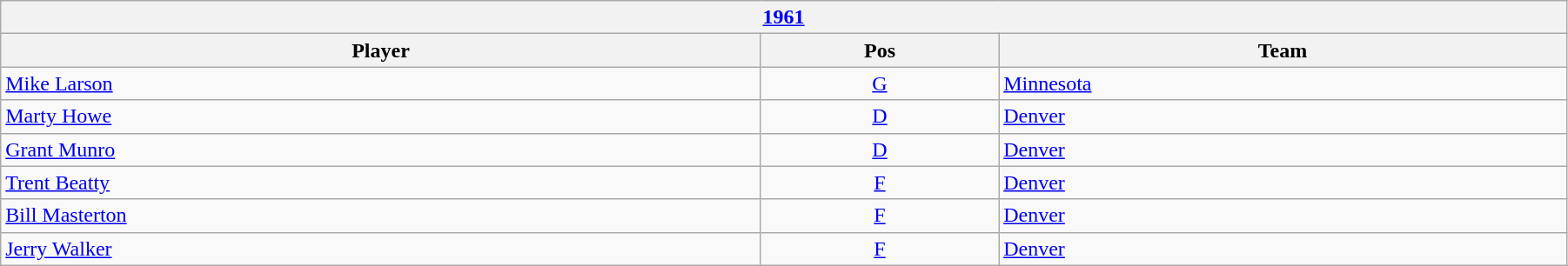<table class="wikitable" width=95%>
<tr>
<th colspan=3><a href='#'>1961</a></th>
</tr>
<tr>
<th>Player</th>
<th>Pos</th>
<th>Team</th>
</tr>
<tr>
<td><a href='#'>Mike Larson</a></td>
<td style="text-align:center;"><a href='#'>G</a></td>
<td><a href='#'>Minnesota</a></td>
</tr>
<tr>
<td><a href='#'>Marty Howe</a></td>
<td style="text-align:center;"><a href='#'>D</a></td>
<td><a href='#'>Denver</a></td>
</tr>
<tr>
<td><a href='#'>Grant Munro</a></td>
<td style="text-align:center;"><a href='#'>D</a></td>
<td><a href='#'>Denver</a></td>
</tr>
<tr>
<td><a href='#'>Trent Beatty</a></td>
<td style="text-align:center;"><a href='#'>F</a></td>
<td><a href='#'>Denver</a></td>
</tr>
<tr>
<td><a href='#'>Bill Masterton</a></td>
<td style="text-align:center;"><a href='#'>F</a></td>
<td><a href='#'>Denver</a></td>
</tr>
<tr>
<td><a href='#'>Jerry Walker</a></td>
<td style="text-align:center;"><a href='#'>F</a></td>
<td><a href='#'>Denver</a></td>
</tr>
</table>
